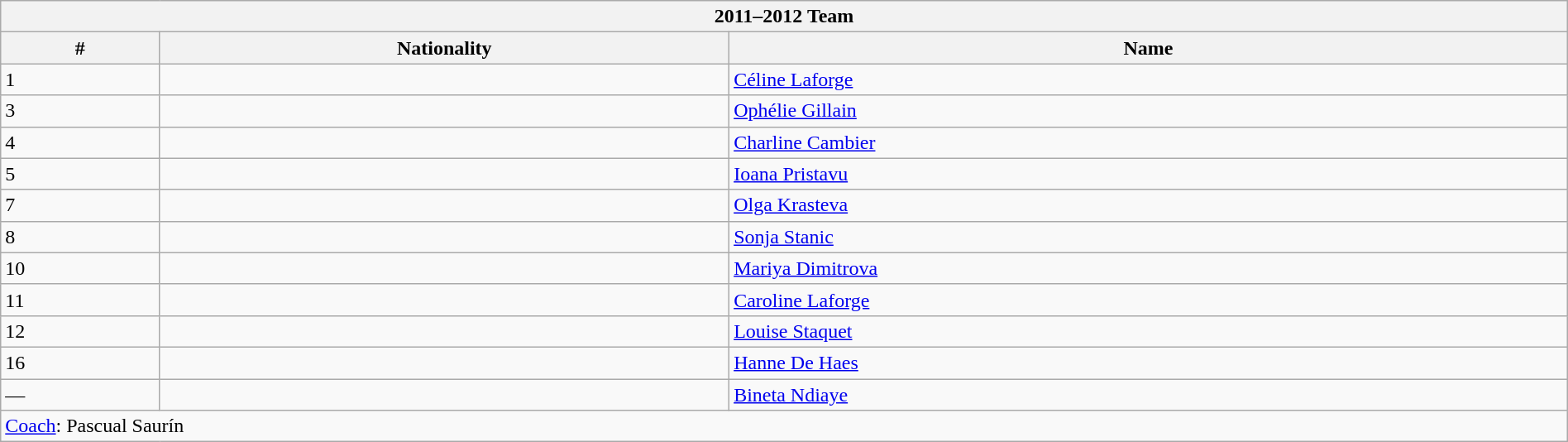<table class="wikitable collapsible collapsed" style="width:100%;">
<tr>
<th colspan=3><strong>2011–2012 Team</strong></th>
</tr>
<tr>
<th>#</th>
<th>Nationality</th>
<th>Name</th>
</tr>
<tr>
<td>1</td>
<td></td>
<td><a href='#'>Céline Laforge</a></td>
</tr>
<tr>
<td>3</td>
<td></td>
<td><a href='#'>Ophélie Gillain</a></td>
</tr>
<tr>
<td>4</td>
<td></td>
<td><a href='#'>Charline Cambier</a></td>
</tr>
<tr>
<td>5</td>
<td></td>
<td><a href='#'>Ioana Pristavu</a></td>
</tr>
<tr>
<td>7</td>
<td></td>
<td><a href='#'>Olga Krasteva</a></td>
</tr>
<tr>
<td>8</td>
<td></td>
<td><a href='#'>Sonja Stanic</a></td>
</tr>
<tr>
<td>10</td>
<td></td>
<td><a href='#'>Mariya Dimitrova</a></td>
</tr>
<tr>
<td>11</td>
<td></td>
<td><a href='#'>Caroline Laforge</a></td>
</tr>
<tr>
<td>12</td>
<td></td>
<td><a href='#'>Louise Staquet</a></td>
</tr>
<tr>
<td>16</td>
<td></td>
<td><a href='#'>Hanne De Haes</a></td>
</tr>
<tr>
<td>—</td>
<td></td>
<td><a href='#'>Bineta Ndiaye</a></td>
</tr>
<tr>
<td colspan=3><a href='#'>Coach</a>: Pascual Saurín</td>
</tr>
</table>
